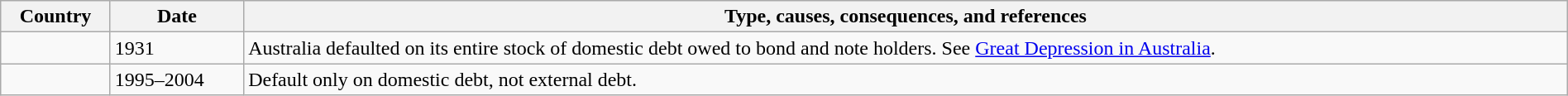<table class="wikitable sortable" style="width: 100%">
<tr>
<th>Country</th>
<th>Date</th>
<th class="unsortable">Type, causes, consequences, and references</th>
</tr>
<tr>
<td></td>
<td>1931</td>
<td>Australia defaulted on its entire stock of domestic debt owed to bond and note holders. See <a href='#'>Great Depression in Australia</a>.</td>
</tr>
<tr>
<td></td>
<td>1995–2004</td>
<td>Default only on domestic debt, not external debt.</td>
</tr>
</table>
